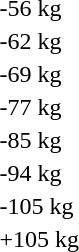<table>
<tr>
<td>-56 kg</td>
<td></td>
<td></td>
<td></td>
</tr>
<tr>
<td>-62 kg</td>
<td></td>
<td></td>
<td></td>
</tr>
<tr>
<td>-69 kg</td>
<td></td>
<td></td>
<td></td>
</tr>
<tr>
<td>-77 kg</td>
<td></td>
<td></td>
<td></td>
</tr>
<tr>
<td>-85 kg</td>
<td></td>
<td></td>
<td></td>
</tr>
<tr>
<td>-94 kg</td>
<td></td>
<td></td>
<td></td>
</tr>
<tr>
<td>-105 kg</td>
<td></td>
<td></td>
<td></td>
</tr>
<tr>
<td>+105 kg</td>
<td></td>
<td></td>
<td></td>
</tr>
</table>
